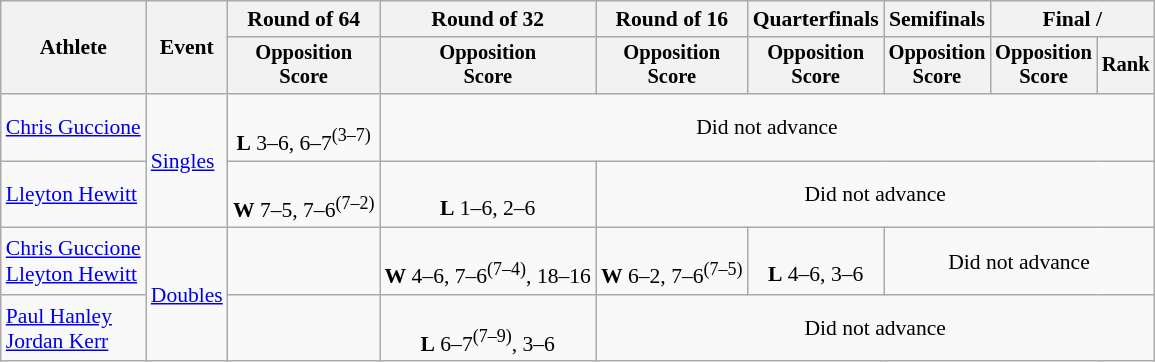<table class=wikitable style="font-size:90%">
<tr>
<th rowspan="2">Athlete</th>
<th rowspan="2">Event</th>
<th>Round of 64</th>
<th>Round of 32</th>
<th>Round of 16</th>
<th>Quarterfinals</th>
<th>Semifinals</th>
<th colspan=2>Final / </th>
</tr>
<tr style="font-size:95%">
<th>Opposition<br>Score</th>
<th>Opposition<br>Score</th>
<th>Opposition<br>Score</th>
<th>Opposition<br>Score</th>
<th>Opposition<br>Score</th>
<th>Opposition<br>Score</th>
<th>Rank</th>
</tr>
<tr align=center>
<td align=left><a href='#'>Chris Guccione</a></td>
<td align=left rowspan=2><a href='#'>Singles</a></td>
<td><br><strong>L</strong> 3–6, 6–7<sup>(3–7)</sup></td>
<td colspan=6>Did not advance</td>
</tr>
<tr align=center>
<td align=left><a href='#'>Lleyton Hewitt</a></td>
<td><br><strong>W</strong> 7–5, 7–6<sup>(7–2)</sup></td>
<td><br><strong>L</strong> 1–6, 2–6</td>
<td colspan=5>Did not advance</td>
</tr>
<tr align=center>
<td align=left><a href='#'>Chris Guccione</a><br><a href='#'>Lleyton Hewitt</a></td>
<td align=left rowspan=2><a href='#'>Doubles</a></td>
<td></td>
<td><br><strong>W</strong> 4–6, 7–6<sup>(7–4)</sup>, 18–16</td>
<td><br><strong>W</strong> 6–2, 7–6<sup>(7–5)</sup></td>
<td><br><strong>L</strong> 4–6, 3–6</td>
<td colspan=3>Did not advance</td>
</tr>
<tr align=center>
<td align=left><a href='#'>Paul Hanley</a><br><a href='#'>Jordan Kerr</a></td>
<td></td>
<td><br><strong>L</strong> 6–7<sup>(7–9)</sup>, 3–6</td>
<td colspan=5>Did not advance</td>
</tr>
</table>
